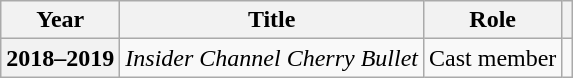<table class="wikitable plainrowheaders">
<tr>
<th scope="col">Year</th>
<th scope="col">Title</th>
<th scope="col">Role</th>
<th scope="col" class="unsortable"></th>
</tr>
<tr>
<th scope="row">2018–2019</th>
<td><em>Insider Channel Cherry Bullet</em></td>
<td>Cast member</td>
<td style="text-align:center"></td>
</tr>
</table>
